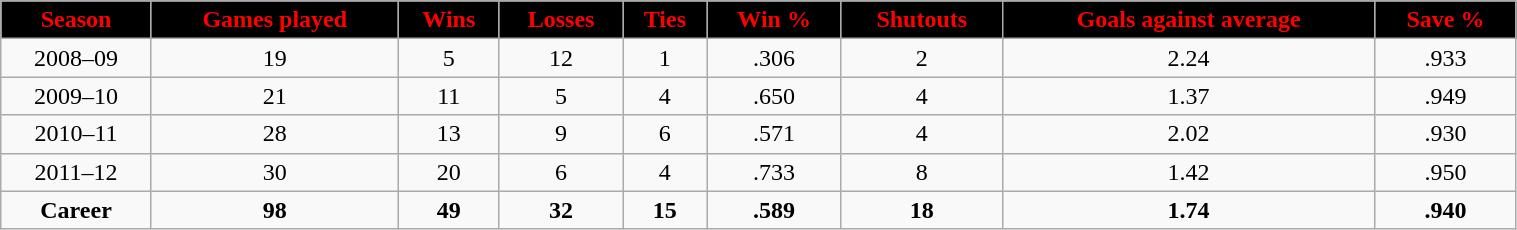<table class="wikitable" width="80%">
<tr align="center"  style="background:black;color:red;">
<td><strong>Season</strong></td>
<td><strong>Games played</strong></td>
<td><strong>Wins</strong></td>
<td><strong>Losses</strong></td>
<td><strong>Ties</strong></td>
<td><strong>Win %</strong></td>
<td><strong>Shutouts</strong></td>
<td><strong>Goals against average</strong></td>
<td><strong>Save %</strong></td>
</tr>
<tr align="center" bgcolor="">
<td>2008–09</td>
<td>19</td>
<td>5</td>
<td>12</td>
<td>1</td>
<td>.306</td>
<td>2</td>
<td>2.24</td>
<td>.933</td>
</tr>
<tr align="center" bgcolor="">
<td>2009–10</td>
<td>21</td>
<td>11</td>
<td>5</td>
<td>4</td>
<td>.650</td>
<td>4</td>
<td>1.37</td>
<td>.949</td>
</tr>
<tr align="center" bgcolor="">
<td>2010–11</td>
<td>28</td>
<td>13</td>
<td>9</td>
<td>6</td>
<td>.571</td>
<td>4</td>
<td>2.02</td>
<td>.930</td>
</tr>
<tr align="center" bgcolor="">
<td>2011–12</td>
<td>30</td>
<td>20</td>
<td>6</td>
<td>4</td>
<td>.733</td>
<td>8</td>
<td>1.42</td>
<td>.950</td>
</tr>
<tr align="center" bgcolor="">
<td><strong>Career</strong></td>
<td><strong>98</strong></td>
<td><strong>49</strong></td>
<td><strong>32</strong></td>
<td><strong>15</strong></td>
<td><strong>.589</strong></td>
<td><strong>18</strong></td>
<td><strong>1.74</strong></td>
<td><strong>.940</strong></td>
</tr>
</table>
